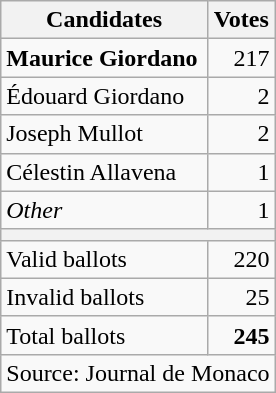<table class="wikitable" style="text-align:right">
<tr>
<th>Candidates</th>
<th>Votes</th>
</tr>
<tr>
<td align=left><strong>Maurice Giordano</strong></td>
<td>217</td>
</tr>
<tr>
<td align=left>Édouard Giordano</td>
<td>2</td>
</tr>
<tr>
<td align=left>Joseph Mullot</td>
<td>2</td>
</tr>
<tr>
<td align=left>Célestin Allavena</td>
<td>1</td>
</tr>
<tr>
<td align=left><em>Other</em></td>
<td>1</td>
</tr>
<tr>
<th colspan=3></th>
</tr>
<tr>
<td align=left>Valid ballots</td>
<td>220</td>
</tr>
<tr>
<td align=left>Invalid ballots</td>
<td>25</td>
</tr>
<tr>
<td align=left>Total ballots</td>
<td><strong>245</strong></td>
</tr>
<tr>
<td colspan=2 align=left>Source: Journal de Monaco</td>
</tr>
</table>
